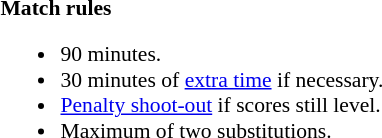<table style="width:100%; font-size:90%;">
<tr>
<td><br><strong>Match rules</strong><ul><li>90 minutes.</li><li>30 minutes of <a href='#'>extra time</a> if necessary.</li><li><a href='#'>Penalty shoot-out</a> if scores still level.</li><li>Maximum of two substitutions.</li></ul></td>
</tr>
</table>
